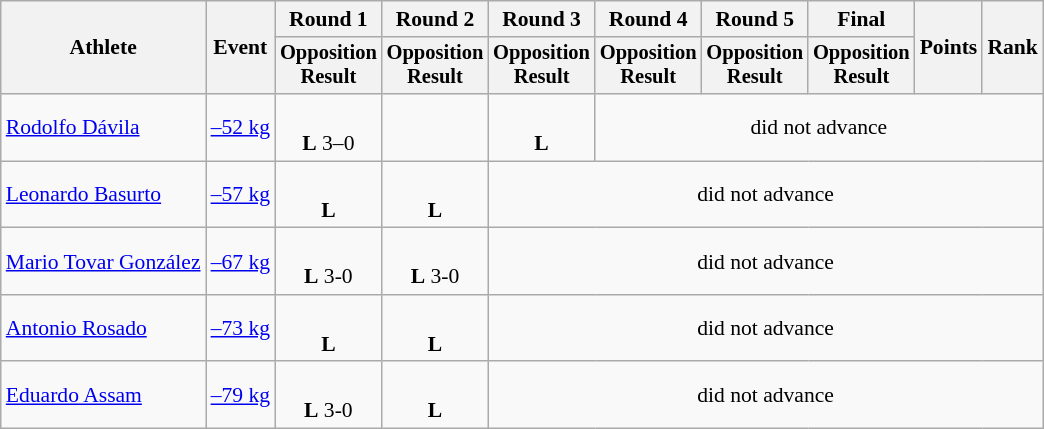<table class="wikitable" style="font-size:90%;">
<tr>
<th rowspan=2>Athlete</th>
<th rowspan=2>Event</th>
<th>Round 1</th>
<th>Round 2</th>
<th>Round 3</th>
<th>Round 4</th>
<th>Round 5</th>
<th>Final</th>
<th rowspan=2>Points</th>
<th rowspan=2>Rank</th>
</tr>
<tr style="font-size: 95%">
<th>Opposition<br>Result</th>
<th>Opposition<br>Result</th>
<th>Opposition<br>Result</th>
<th>Opposition<br>Result</th>
<th>Opposition<br>Result</th>
<th>Opposition<br>Result</th>
</tr>
<tr align=center>
<td align=left><a href='#'>Rodolfo Dávila</a></td>
<td align=left><a href='#'>–52 kg</a></td>
<td><br><strong>L</strong> 3–0 <sup></sup></td>
<td></td>
<td><br><strong>L</strong> <sup></sup></td>
<td colspan=5>did not advance</td>
</tr>
<tr align=center>
<td align=left><a href='#'>Leonardo Basurto</a></td>
<td align=left><a href='#'>–57 kg</a></td>
<td><br><strong>L</strong> <sup></sup></td>
<td><br><strong>L</strong> <sup></sup></td>
<td colspan=6>did not advance</td>
</tr>
<tr align=center>
<td align=left><a href='#'>Mario Tovar González</a></td>
<td align=left><a href='#'>–67 kg</a></td>
<td><br><strong>L</strong> 3-0 <sup></sup></td>
<td><br><strong>L</strong> 3-0 <sup></sup></td>
<td colspan=6>did not advance</td>
</tr>
<tr align=center>
<td align=left><a href='#'>Antonio Rosado</a></td>
<td align=left><a href='#'>–73 kg</a></td>
<td><br><strong>L</strong> <sup></sup></td>
<td><br><strong>L</strong> <sup></sup></td>
<td colspan=6>did not advance</td>
</tr>
<tr align=center>
<td align=left><a href='#'>Eduardo Assam</a></td>
<td align=left><a href='#'>–79 kg</a></td>
<td><br><strong>L</strong> 3-0 <sup></sup></td>
<td><br><strong>L</strong> <sup></sup></td>
<td colspan=6>did not advance</td>
</tr>
</table>
